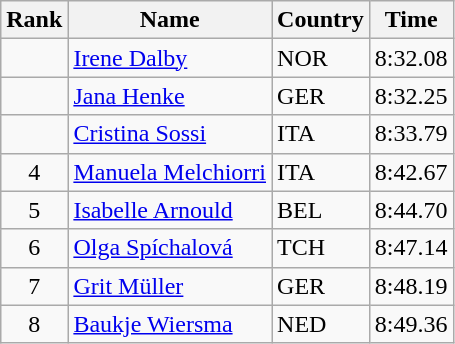<table class="wikitable">
<tr>
<th>Rank</th>
<th>Name</th>
<th>Country</th>
<th>Time</th>
</tr>
<tr>
<td align="center"></td>
<td><a href='#'>Irene Dalby</a></td>
<td> NOR</td>
<td align="center">8:32.08</td>
</tr>
<tr>
<td align="center"></td>
<td><a href='#'>Jana Henke</a></td>
<td> GER</td>
<td align="center">8:32.25</td>
</tr>
<tr>
<td align="center"></td>
<td><a href='#'>Cristina Sossi</a></td>
<td> ITA</td>
<td align="center">8:33.79</td>
</tr>
<tr>
<td align="center">4</td>
<td><a href='#'>Manuela Melchiorri</a></td>
<td> ITA</td>
<td align="center">8:42.67</td>
</tr>
<tr>
<td align="center">5</td>
<td><a href='#'>Isabelle Arnould</a></td>
<td> BEL</td>
<td align="center">8:44.70</td>
</tr>
<tr>
<td align="center">6</td>
<td><a href='#'>Olga Spíchalová</a></td>
<td> TCH</td>
<td align="center">8:47.14</td>
</tr>
<tr>
<td align="center">7</td>
<td><a href='#'>Grit Müller</a></td>
<td> GER</td>
<td align="center">8:48.19</td>
</tr>
<tr>
<td align="center">8</td>
<td><a href='#'>Baukje Wiersma</a></td>
<td> NED</td>
<td align="center">8:49.36</td>
</tr>
</table>
